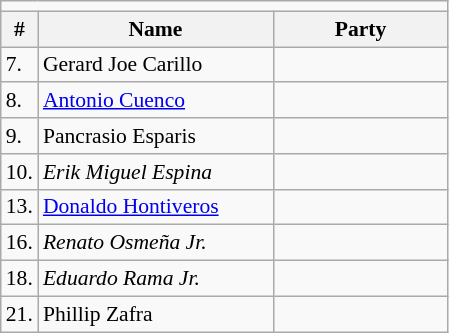<table class=wikitable style="font-size:90%">
<tr>
<td colspan=4 bgcolor=></td>
</tr>
<tr>
<th>#</th>
<th width=150px>Name</th>
<th colspan=2 width=110px>Party</th>
</tr>
<tr>
<td>7.</td>
<td>Gerard Joe Carillo</td>
<td></td>
</tr>
<tr>
<td>8.</td>
<td><a href='#'>Antonio Cuenco</a></td>
<td></td>
</tr>
<tr>
<td>9.</td>
<td>Pancrasio Esparis</td>
<td></td>
</tr>
<tr>
<td>10.</td>
<td><em>Erik Miguel Espina</em></td>
<td></td>
</tr>
<tr>
<td>13.</td>
<td><a href='#'>Donaldo Hontiveros</a></td>
<td></td>
</tr>
<tr>
<td>16.</td>
<td><em>Renato Osmeña Jr.</em></td>
<td></td>
</tr>
<tr>
<td>18.</td>
<td><em>Eduardo Rama Jr.</em></td>
<td></td>
</tr>
<tr>
<td>21.</td>
<td>Phillip Zafra</td>
<td></td>
</tr>
</table>
